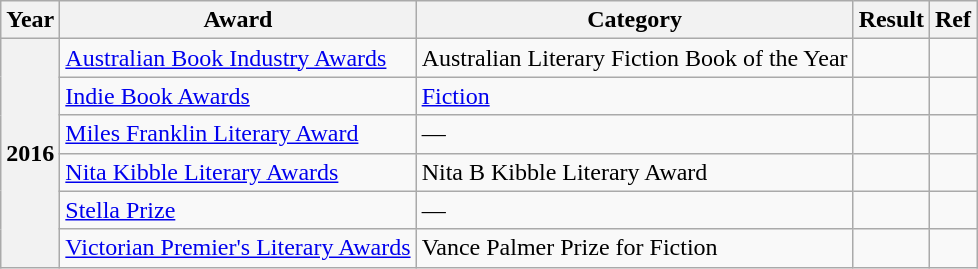<table class="wikitable">
<tr>
<th>Year</th>
<th>Award</th>
<th>Category</th>
<th>Result</th>
<th>Ref</th>
</tr>
<tr>
<th rowspan="6">2016</th>
<td><a href='#'>Australian Book Industry Awards</a></td>
<td>Australian Literary Fiction Book of the Year</td>
<td></td>
<td></td>
</tr>
<tr>
<td><a href='#'>Indie Book Awards</a></td>
<td><a href='#'>Fiction</a></td>
<td></td>
<td></td>
</tr>
<tr>
<td><a href='#'>Miles Franklin Literary Award</a></td>
<td>—</td>
<td></td>
<td></td>
</tr>
<tr>
<td><a href='#'>Nita Kibble Literary Awards</a></td>
<td>Nita B Kibble Literary Award</td>
<td></td>
<td></td>
</tr>
<tr>
<td><a href='#'>Stella Prize</a></td>
<td>—</td>
<td></td>
<td></td>
</tr>
<tr>
<td><a href='#'>Victorian Premier's Literary Awards</a></td>
<td>Vance Palmer Prize for Fiction</td>
<td></td>
<td></td>
</tr>
</table>
